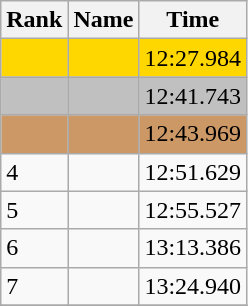<table class="wikitable">
<tr>
<th>Rank</th>
<th>Name</th>
<th>Time</th>
</tr>
<tr style="background:gold;">
<td></td>
<td></td>
<td>12:27.984</td>
</tr>
<tr style="background:silver;">
<td></td>
<td></td>
<td>12:41.743</td>
</tr>
<tr style="background:#CC9966;">
<td></td>
<td></td>
<td>12:43.969</td>
</tr>
<tr>
<td>4</td>
<td></td>
<td>12:51.629</td>
</tr>
<tr>
<td>5</td>
<td></td>
<td>12:55.527</td>
</tr>
<tr>
<td>6</td>
<td></td>
<td>13:13.386</td>
</tr>
<tr>
<td>7</td>
<td></td>
<td>13:24.940</td>
</tr>
<tr>
</tr>
</table>
